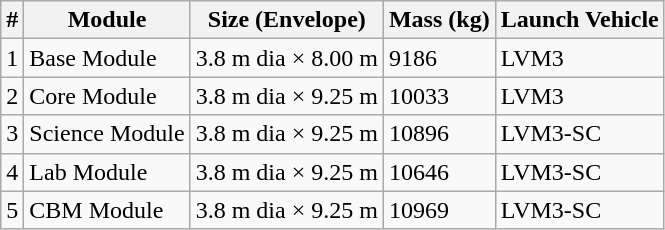<table class="wikitable">
<tr>
<th>#</th>
<th>Module</th>
<th>Size (Envelope)</th>
<th>Mass (kg)</th>
<th>Launch Vehicle</th>
</tr>
<tr>
<td>1</td>
<td>Base Module</td>
<td>3.8 m dia × 8.00 m</td>
<td>9186</td>
<td>LVM3</td>
</tr>
<tr>
<td>2</td>
<td>Core Module</td>
<td>3.8 m dia × 9.25 m</td>
<td>10033</td>
<td>LVM3</td>
</tr>
<tr>
<td>3</td>
<td>Science Module</td>
<td>3.8 m dia × 9.25 m</td>
<td>10896</td>
<td>LVM3-SC</td>
</tr>
<tr>
<td>4</td>
<td>Lab Module</td>
<td>3.8 m dia × 9.25 m</td>
<td>10646</td>
<td>LVM3-SC</td>
</tr>
<tr>
<td>5</td>
<td>CBM Module</td>
<td>3.8 m dia × 9.25 m</td>
<td>10969</td>
<td>LVM3-SC</td>
</tr>
</table>
